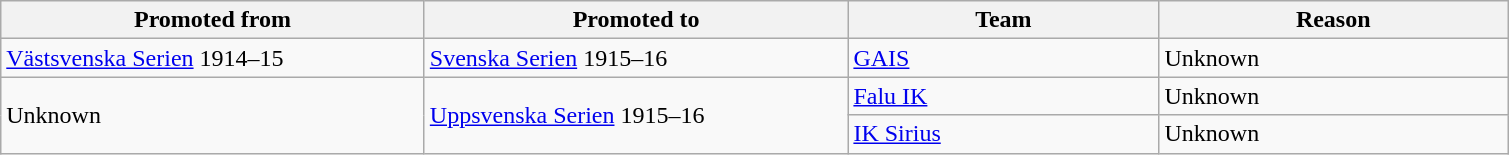<table class="wikitable" style="text-align: left;">
<tr>
<th style="width: 275px;">Promoted from</th>
<th style="width: 275px;">Promoted to</th>
<th style="width: 200px;">Team</th>
<th style="width: 225px;">Reason</th>
</tr>
<tr>
<td><a href='#'>Västsvenska Serien</a> 1914–15</td>
<td><a href='#'>Svenska Serien</a> 1915–16</td>
<td><a href='#'>GAIS</a></td>
<td>Unknown</td>
</tr>
<tr>
<td rowspan=2>Unknown</td>
<td rowspan=2><a href='#'>Uppsvenska Serien</a> 1915–16</td>
<td><a href='#'>Falu IK</a></td>
<td>Unknown</td>
</tr>
<tr>
<td><a href='#'>IK Sirius</a></td>
<td>Unknown</td>
</tr>
</table>
